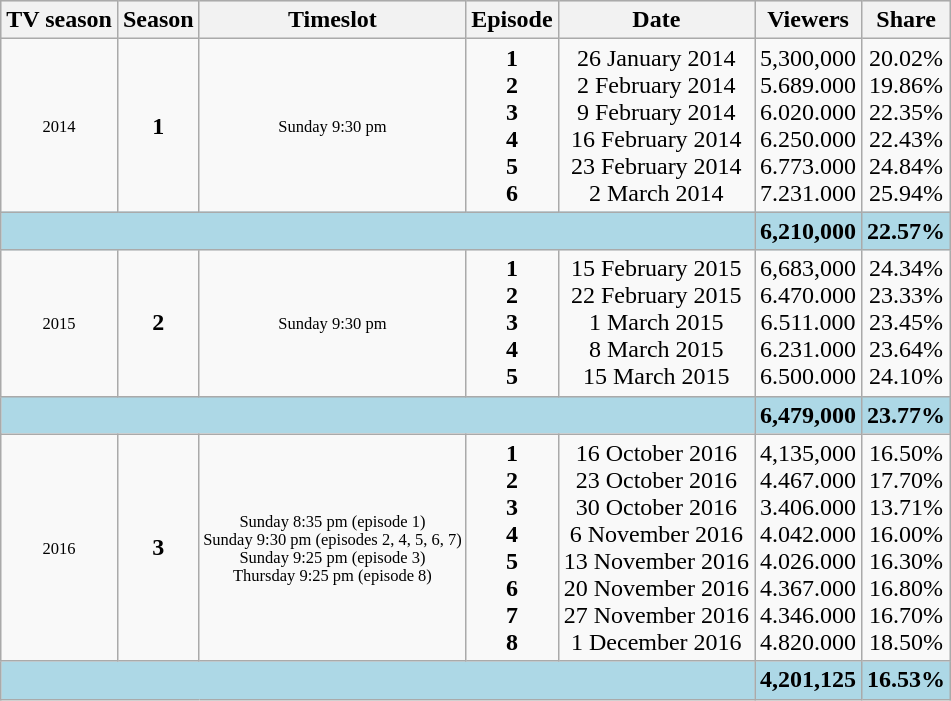<table class="wikitable">
<tr style="background:#e0e0e0;">
<th>TV season</th>
<th>Season</th>
<th>Timeslot</th>
<th>Episode</th>
<th>Date</th>
<th>Viewers</th>
<th>Share</th>
</tr>
<tr style="background:#f9f9f9;color:black;">
<td style="font-size:11px;text-align:center">2014</td>
<th style="background:#F9F9F9;color:black;text-align:center">1</th>
<td style="background:#F9F9F9;color:black;font-size:11px;font-weight:normal;text-align:center;line-height:110%">Sunday 9:30 pm</td>
<th style="background:#F9F9F9;color:black;text-align:center">1 <br> 2 <br> 3 <br> 4 <br> 5 <br> 6</th>
<td style="background:#F9F9F9;color:black;text-align:center">26 January 2014 <br> 2 February 2014 <br> 9 February 2014 <br> 16 February 2014 <br> 23 February 2014 <br> 2 March 2014</td>
<td style="text-align:center">5,300,000 <br> 5.689.000 <br> 6.020.000 <br> 6.250.000 <br> 6.773.000 <br> 7.231.000</td>
<td style="text-align:center">20.02% <br> 19.86% <br> 22.35% <br> 22.43% <br> 24.84% <br> 25.94%</td>
</tr>
<tr>
<td bgcolor="lightblue" colspan=5></td>
<td bgcolor="lightblue"><strong>6,210,000</strong></td>
<td bgcolor="lightblue"><strong>22.57%</strong></td>
</tr>
<tr style="background:#f9f9f9;color:black;">
<td style="font-size:11px;text-align:center">2015</td>
<th style="background:#F9F9F9;color:black;text-align:center">2</th>
<td style="background:#F9F9F9;color:black;font-size:11px;font-weight:normal;text-align:center;line-height:110%">Sunday 9:30 pm</td>
<th style="background:#F9F9F9;color:black;text-align:center">1 <br> 2 <br> 3 <br> 4 <br> 5</th>
<td style="background:#F9F9F9;color:black;text-align:center">15 February 2015 <br> 22 February 2015 <br> 1 March 2015 <br> 8 March 2015 <br> 15 March 2015</td>
<td style="text-align:center">6,683,000 <br> 6.470.000 <br> 6.511.000 <br> 6.231.000 <br> 6.500.000</td>
<td style="text-align:center">24.34% <br> 23.33% <br> 23.45% <br> 23.64% <br> 24.10%</td>
</tr>
<tr>
<td bgcolor="lightblue" colspan=5></td>
<td bgcolor="lightblue"><strong>6,479,000</strong></td>
<td bgcolor="lightblue"><strong>23.77%</strong></td>
</tr>
<tr style="background:#f9f9f9;color:black;">
<td style="font-size:11px;text-align:center">2016</td>
<th style="background:#F9F9F9;color:black;text-align:center">3</th>
<td style="background:#F9F9F9;color:black;font-size:11px;font-weight:normal;text-align:center;line-height:110%">Sunday 8:35 pm (episode 1) <br> Sunday 9:30 pm (episodes 2, 4, 5, 6, 7) <br> Sunday 9:25 pm (episode 3) <br> Thursday 9:25 pm (episode 8)</td>
<th style="background:#F9F9F9;color:black;text-align:center">1 <br> 2 <br> 3 <br> 4 <br> 5 <br> 6 <br> 7 <br> 8</th>
<td style="background:#F9F9F9;color:black;text-align:center">16 October 2016 <br> 23 October 2016 <br> 30 October 2016 <br> 6 November 2016 <br> 13 November 2016 <br> 20 November 2016 <br> 27 November 2016 <br> 1 December 2016</td>
<td style="text-align:center">4,135,000 <br> 4.467.000 <br> 3.406.000 <br> 4.042.000 <br> 4.026.000 <br> 4.367.000 <br> 4.346.000 <br> 4.820.000</td>
<td style="text-align:center">16.50% <br> 17.70% <br> 13.71% <br> 16.00% <br> 16.30% <br> 16.80% <br> 16.70% <br> 18.50%</td>
</tr>
<tr>
<td bgcolor="lightblue" colspan=5></td>
<td bgcolor="lightblue"><strong>4,201,125</strong></td>
<td bgcolor="lightblue"><strong>16.53%</strong></td>
</tr>
</table>
